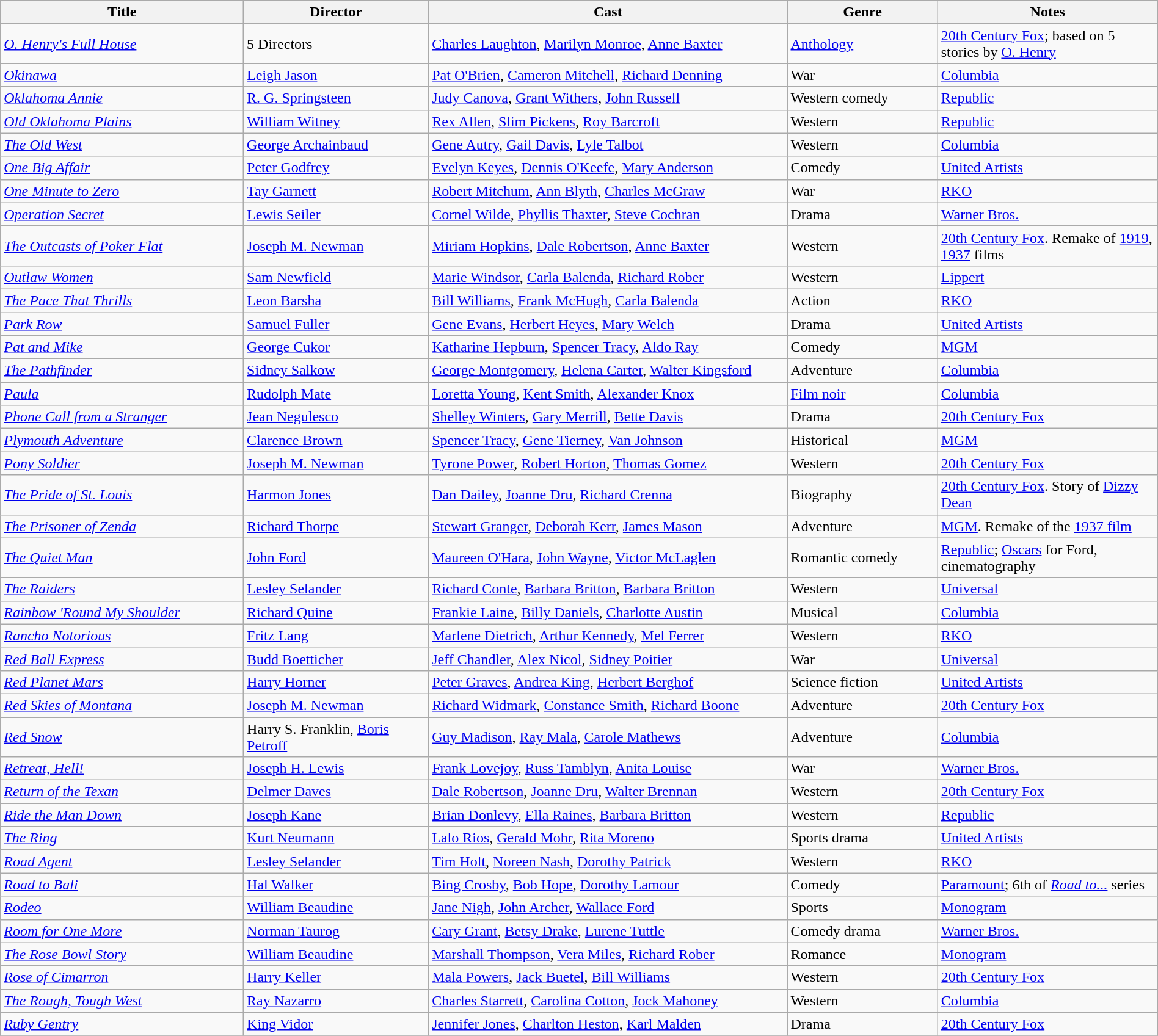<table class="wikitable" style="width:100%;">
<tr>
<th style="width:21%;">Title</th>
<th style="width:16%;">Director</th>
<th style="width:31%;">Cast</th>
<th style="width:13%;">Genre</th>
<th style="width:19%;">Notes</th>
</tr>
<tr>
<td><em><a href='#'>O. Henry's Full House</a></em></td>
<td>5 Directors</td>
<td><a href='#'>Charles Laughton</a>, <a href='#'>Marilyn Monroe</a>, <a href='#'>Anne Baxter</a></td>
<td><a href='#'>Anthology</a></td>
<td><a href='#'>20th Century Fox</a>; based on 5 stories by <a href='#'>O. Henry</a></td>
</tr>
<tr>
<td><em><a href='#'>Okinawa</a></em></td>
<td><a href='#'>Leigh Jason</a></td>
<td><a href='#'>Pat O'Brien</a>, <a href='#'>Cameron Mitchell</a>, <a href='#'>Richard Denning</a></td>
<td>War</td>
<td><a href='#'>Columbia</a></td>
</tr>
<tr>
<td><em><a href='#'>Oklahoma Annie</a></em></td>
<td><a href='#'>R. G. Springsteen</a></td>
<td><a href='#'>Judy Canova</a>, <a href='#'>Grant Withers</a>, <a href='#'>John Russell</a></td>
<td>Western comedy</td>
<td><a href='#'>Republic</a></td>
</tr>
<tr>
<td><em><a href='#'>Old Oklahoma Plains</a></em></td>
<td><a href='#'>William Witney</a></td>
<td><a href='#'>Rex Allen</a>, <a href='#'>Slim Pickens</a>, <a href='#'>Roy Barcroft</a></td>
<td>Western</td>
<td><a href='#'>Republic</a></td>
</tr>
<tr>
<td><em><a href='#'>The Old West</a></em></td>
<td><a href='#'>George Archainbaud</a></td>
<td><a href='#'>Gene Autry</a>, <a href='#'>Gail Davis</a>, <a href='#'>Lyle Talbot</a></td>
<td>Western</td>
<td><a href='#'>Columbia</a></td>
</tr>
<tr>
<td><em><a href='#'>One Big Affair</a></em></td>
<td><a href='#'>Peter Godfrey</a></td>
<td><a href='#'>Evelyn Keyes</a>, <a href='#'>Dennis O'Keefe</a>, <a href='#'>Mary Anderson</a></td>
<td>Comedy</td>
<td><a href='#'>United Artists</a></td>
</tr>
<tr>
<td><em><a href='#'>One Minute to Zero</a></em></td>
<td><a href='#'>Tay Garnett</a></td>
<td><a href='#'>Robert Mitchum</a>, <a href='#'>Ann Blyth</a>, <a href='#'>Charles McGraw</a></td>
<td>War</td>
<td><a href='#'>RKO</a></td>
</tr>
<tr>
<td><em><a href='#'>Operation Secret</a></em></td>
<td><a href='#'>Lewis Seiler</a></td>
<td><a href='#'>Cornel Wilde</a>, <a href='#'>Phyllis Thaxter</a>, <a href='#'>Steve Cochran</a></td>
<td>Drama</td>
<td><a href='#'>Warner Bros.</a></td>
</tr>
<tr>
<td><em><a href='#'>The Outcasts of Poker Flat</a></em></td>
<td><a href='#'>Joseph M. Newman</a></td>
<td><a href='#'>Miriam Hopkins</a>, <a href='#'>Dale Robertson</a>, <a href='#'>Anne Baxter</a></td>
<td>Western</td>
<td><a href='#'>20th Century Fox</a>. Remake of <a href='#'>1919</a>, <a href='#'>1937</a> films</td>
</tr>
<tr>
<td><em><a href='#'>Outlaw Women</a></em></td>
<td><a href='#'>Sam Newfield</a></td>
<td><a href='#'>Marie Windsor</a>, <a href='#'>Carla Balenda</a>, <a href='#'>Richard Rober</a></td>
<td>Western</td>
<td><a href='#'>Lippert</a></td>
</tr>
<tr>
<td><em><a href='#'>The Pace That Thrills</a></em></td>
<td><a href='#'>Leon Barsha</a></td>
<td><a href='#'>Bill Williams</a>, <a href='#'>Frank McHugh</a>, <a href='#'>Carla Balenda</a></td>
<td>Action</td>
<td><a href='#'>RKO</a></td>
</tr>
<tr>
<td><em><a href='#'>Park Row</a></em></td>
<td><a href='#'>Samuel Fuller</a></td>
<td><a href='#'>Gene Evans</a>, <a href='#'>Herbert Heyes</a>, <a href='#'>Mary Welch</a></td>
<td>Drama</td>
<td><a href='#'>United Artists</a></td>
</tr>
<tr>
<td><em><a href='#'>Pat and Mike</a></em></td>
<td><a href='#'>George Cukor</a></td>
<td><a href='#'>Katharine Hepburn</a>, <a href='#'>Spencer Tracy</a>, <a href='#'>Aldo Ray</a></td>
<td>Comedy</td>
<td><a href='#'>MGM</a></td>
</tr>
<tr>
<td><em><a href='#'>The Pathfinder</a></em></td>
<td><a href='#'>Sidney Salkow</a></td>
<td><a href='#'>George Montgomery</a>, <a href='#'>Helena Carter</a>, <a href='#'>Walter Kingsford</a></td>
<td>Adventure</td>
<td><a href='#'>Columbia</a></td>
</tr>
<tr>
<td><em><a href='#'>Paula</a></em></td>
<td><a href='#'>Rudolph Mate</a></td>
<td><a href='#'>Loretta Young</a>, <a href='#'>Kent Smith</a>, <a href='#'>Alexander Knox</a></td>
<td><a href='#'>Film noir</a></td>
<td><a href='#'>Columbia</a></td>
</tr>
<tr>
<td><em><a href='#'>Phone Call from a Stranger</a></em></td>
<td><a href='#'>Jean Negulesco</a></td>
<td><a href='#'>Shelley Winters</a>, <a href='#'>Gary Merrill</a>, <a href='#'>Bette Davis</a></td>
<td>Drama</td>
<td><a href='#'>20th Century Fox</a></td>
</tr>
<tr>
<td><em><a href='#'>Plymouth Adventure</a></em></td>
<td><a href='#'>Clarence Brown</a></td>
<td><a href='#'>Spencer Tracy</a>, <a href='#'>Gene Tierney</a>, <a href='#'>Van Johnson</a></td>
<td>Historical</td>
<td><a href='#'>MGM</a></td>
</tr>
<tr>
<td><em><a href='#'>Pony Soldier</a></em></td>
<td><a href='#'>Joseph M. Newman</a></td>
<td><a href='#'>Tyrone Power</a>, <a href='#'>Robert Horton</a>, <a href='#'>Thomas Gomez</a></td>
<td>Western</td>
<td><a href='#'>20th Century Fox</a></td>
</tr>
<tr>
<td><em><a href='#'>The Pride of St. Louis</a></em></td>
<td><a href='#'>Harmon Jones</a></td>
<td><a href='#'>Dan Dailey</a>, <a href='#'>Joanne Dru</a>, <a href='#'>Richard Crenna</a></td>
<td>Biography</td>
<td><a href='#'>20th Century Fox</a>. Story of <a href='#'>Dizzy Dean</a></td>
</tr>
<tr>
<td><em><a href='#'>The Prisoner of Zenda</a></em></td>
<td><a href='#'>Richard Thorpe</a></td>
<td><a href='#'>Stewart Granger</a>, <a href='#'>Deborah Kerr</a>, <a href='#'>James Mason</a></td>
<td>Adventure</td>
<td><a href='#'>MGM</a>. Remake of the <a href='#'>1937 film</a></td>
</tr>
<tr>
<td><em><a href='#'>The Quiet Man</a></em></td>
<td><a href='#'>John Ford</a></td>
<td><a href='#'>Maureen O'Hara</a>, <a href='#'>John Wayne</a>, <a href='#'>Victor McLaglen</a></td>
<td>Romantic comedy</td>
<td><a href='#'>Republic</a>; <a href='#'>Oscars</a> for Ford, cinematography</td>
</tr>
<tr>
<td><em><a href='#'>The Raiders</a></em></td>
<td><a href='#'>Lesley Selander</a></td>
<td><a href='#'>Richard Conte</a>, <a href='#'>Barbara Britton</a>, <a href='#'>Barbara Britton</a></td>
<td>Western</td>
<td><a href='#'>Universal</a></td>
</tr>
<tr>
<td><em><a href='#'>Rainbow 'Round My Shoulder</a></em></td>
<td><a href='#'>Richard Quine</a></td>
<td><a href='#'>Frankie Laine</a>, <a href='#'>Billy Daniels</a>, <a href='#'>Charlotte Austin</a></td>
<td>Musical</td>
<td><a href='#'>Columbia</a></td>
</tr>
<tr>
<td><em><a href='#'>Rancho Notorious</a></em></td>
<td><a href='#'>Fritz Lang</a></td>
<td><a href='#'>Marlene Dietrich</a>, <a href='#'>Arthur Kennedy</a>, <a href='#'>Mel Ferrer</a></td>
<td>Western</td>
<td><a href='#'>RKO</a></td>
</tr>
<tr>
<td><em><a href='#'>Red Ball Express</a></em></td>
<td><a href='#'>Budd Boetticher</a></td>
<td><a href='#'>Jeff Chandler</a>, <a href='#'>Alex Nicol</a>, <a href='#'>Sidney Poitier</a></td>
<td>War</td>
<td><a href='#'>Universal</a></td>
</tr>
<tr>
<td><em><a href='#'>Red Planet Mars</a></em></td>
<td><a href='#'>Harry Horner</a></td>
<td><a href='#'>Peter Graves</a>, <a href='#'>Andrea King</a>, <a href='#'>Herbert Berghof</a></td>
<td>Science fiction</td>
<td><a href='#'>United Artists</a></td>
</tr>
<tr>
<td><em><a href='#'>Red Skies of Montana</a></em></td>
<td><a href='#'>Joseph M. Newman</a></td>
<td><a href='#'>Richard Widmark</a>, <a href='#'>Constance Smith</a>, <a href='#'>Richard Boone</a></td>
<td>Adventure</td>
<td><a href='#'>20th Century Fox</a></td>
</tr>
<tr>
<td><em><a href='#'>Red Snow</a></em></td>
<td>Harry S. Franklin, <a href='#'>Boris Petroff</a></td>
<td><a href='#'>Guy Madison</a>, <a href='#'>Ray Mala</a>, <a href='#'>Carole Mathews</a></td>
<td>Adventure</td>
<td><a href='#'>Columbia</a></td>
</tr>
<tr>
<td><em><a href='#'>Retreat, Hell!</a></em></td>
<td><a href='#'>Joseph H. Lewis</a></td>
<td><a href='#'>Frank Lovejoy</a>, <a href='#'>Russ Tamblyn</a>, <a href='#'>Anita Louise</a></td>
<td>War</td>
<td><a href='#'>Warner Bros.</a></td>
</tr>
<tr>
<td><em><a href='#'>Return of the Texan</a></em></td>
<td><a href='#'>Delmer Daves</a></td>
<td><a href='#'>Dale Robertson</a>, <a href='#'>Joanne Dru</a>, <a href='#'>Walter Brennan</a></td>
<td>Western</td>
<td><a href='#'>20th Century Fox</a></td>
</tr>
<tr>
<td><em><a href='#'>Ride the Man Down</a></em></td>
<td><a href='#'>Joseph Kane</a></td>
<td><a href='#'>Brian Donlevy</a>, <a href='#'>Ella Raines</a>, <a href='#'>Barbara Britton</a></td>
<td>Western</td>
<td><a href='#'>Republic</a></td>
</tr>
<tr>
<td><em><a href='#'>The Ring</a></em></td>
<td><a href='#'>Kurt Neumann</a></td>
<td><a href='#'>Lalo Rios</a>, <a href='#'>Gerald Mohr</a>, <a href='#'>Rita Moreno</a></td>
<td>Sports drama</td>
<td><a href='#'>United Artists</a></td>
</tr>
<tr>
<td><em><a href='#'>Road Agent</a></em></td>
<td><a href='#'>Lesley Selander</a></td>
<td><a href='#'>Tim Holt</a>, <a href='#'>Noreen Nash</a>, <a href='#'>Dorothy Patrick</a></td>
<td>Western</td>
<td><a href='#'>RKO</a></td>
</tr>
<tr>
<td><em><a href='#'>Road to Bali</a></em></td>
<td><a href='#'>Hal Walker</a></td>
<td><a href='#'>Bing Crosby</a>, <a href='#'>Bob Hope</a>, <a href='#'>Dorothy Lamour</a></td>
<td>Comedy</td>
<td><a href='#'>Paramount</a>; 6th of <em><a href='#'>Road to...</a></em> series</td>
</tr>
<tr>
<td><em><a href='#'>Rodeo</a></em></td>
<td><a href='#'>William Beaudine</a></td>
<td><a href='#'>Jane Nigh</a>, <a href='#'>John Archer</a>, <a href='#'>Wallace Ford</a></td>
<td>Sports</td>
<td><a href='#'>Monogram</a></td>
</tr>
<tr>
<td><em><a href='#'>Room for One More</a></em></td>
<td><a href='#'>Norman Taurog</a></td>
<td><a href='#'>Cary Grant</a>, <a href='#'>Betsy Drake</a>, <a href='#'>Lurene Tuttle</a></td>
<td>Comedy drama</td>
<td><a href='#'>Warner Bros.</a></td>
</tr>
<tr>
<td><em><a href='#'>The Rose Bowl Story</a></em></td>
<td><a href='#'>William Beaudine</a></td>
<td><a href='#'>Marshall Thompson</a>, <a href='#'>Vera Miles</a>, <a href='#'>Richard Rober</a></td>
<td>Romance</td>
<td><a href='#'>Monogram</a></td>
</tr>
<tr>
<td><em><a href='#'>Rose of Cimarron</a></em></td>
<td><a href='#'>Harry Keller</a></td>
<td><a href='#'>Mala Powers</a>, <a href='#'>Jack Buetel</a>, <a href='#'>Bill Williams</a></td>
<td>Western</td>
<td><a href='#'>20th Century Fox</a></td>
</tr>
<tr>
<td><em><a href='#'>The Rough, Tough West</a></em></td>
<td><a href='#'>Ray Nazarro</a></td>
<td><a href='#'>Charles Starrett</a>, <a href='#'>Carolina Cotton</a>, <a href='#'>Jock Mahoney</a></td>
<td>Western</td>
<td><a href='#'>Columbia</a></td>
</tr>
<tr>
<td><em><a href='#'>Ruby Gentry</a></em></td>
<td><a href='#'>King Vidor</a></td>
<td><a href='#'>Jennifer Jones</a>, <a href='#'>Charlton Heston</a>, <a href='#'>Karl Malden</a></td>
<td>Drama</td>
<td><a href='#'>20th Century Fox</a></td>
</tr>
<tr>
</tr>
</table>
